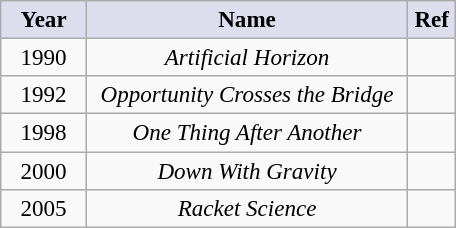<table class="wikitable" style="font-size:96%; text-align:center; margin: 6px;">
<tr>
<th style="background:#dde; width:50px;">Year</th>
<th style="background:#dde; width:207px;">Name</th>
<th style="background:#dde; width:25px;">Ref</th>
</tr>
<tr>
<td>1990</td>
<td><em>Artificial Horizon</em></td>
<td></td>
</tr>
<tr>
<td>1992</td>
<td><em>Opportunity Crosses the Bridge</em></td>
<td></td>
</tr>
<tr>
<td>1998</td>
<td><em>One Thing After Another</em></td>
<td></td>
</tr>
<tr>
<td>2000</td>
<td><em>Down With Gravity</em></td>
<td></td>
</tr>
<tr>
<td>2005</td>
<td><em>Racket Science</em></td>
<td></td>
</tr>
</table>
